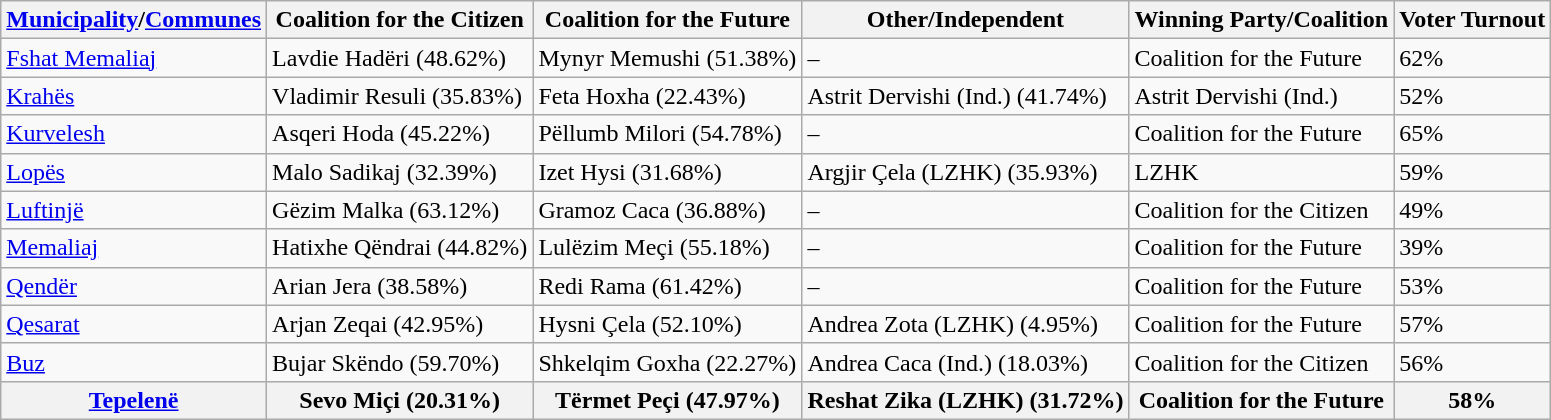<table class="wikitable">
<tr>
<th><a href='#'>Municipality</a>/<a href='#'>Communes</a></th>
<th>Coalition for the Citizen</th>
<th>Coalition for the Future</th>
<th>Other/Independent</th>
<th>Winning Party/Coalition</th>
<th>Voter Turnout</th>
</tr>
<tr>
<td><a href='#'>Fshat Memaliaj</a></td>
<td>Lavdie Hadëri (48.62%)</td>
<td>Mynyr Memushi (51.38%)</td>
<td>–</td>
<td>Coalition for the Future</td>
<td>62%</td>
</tr>
<tr>
<td><a href='#'>Krahës</a></td>
<td>Vladimir Resuli (35.83%)</td>
<td>Feta Hoxha (22.43%)</td>
<td>Astrit Dervishi (Ind.) (41.74%)</td>
<td>Astrit Dervishi (Ind.)</td>
<td>52%</td>
</tr>
<tr>
<td><a href='#'>Kurvelesh</a></td>
<td>Asqeri Hoda (45.22%)</td>
<td>Pëllumb Milori (54.78%)</td>
<td>–</td>
<td>Coalition for the Future</td>
<td>65%</td>
</tr>
<tr>
<td><a href='#'>Lopës</a></td>
<td>Malo Sadikaj (32.39%)</td>
<td>Izet Hysi (31.68%)</td>
<td>Argjir Çela (LZHK) (35.93%)</td>
<td>LZHK</td>
<td>59%</td>
</tr>
<tr>
<td><a href='#'>Luftinjë</a></td>
<td>Gëzim Malka (63.12%)</td>
<td>Gramoz Caca (36.88%)</td>
<td>–</td>
<td>Coalition for the Citizen</td>
<td>49%</td>
</tr>
<tr>
<td><a href='#'>Memaliaj</a></td>
<td>Hatixhe Qëndrai (44.82%)</td>
<td>Lulëzim Meçi (55.18%)</td>
<td>–</td>
<td>Coalition for the Future</td>
<td>39%</td>
</tr>
<tr>
<td><a href='#'>Qendër</a></td>
<td>Arian Jera (38.58%)</td>
<td>Redi Rama (61.42%)</td>
<td>–</td>
<td>Coalition for the Future</td>
<td>53%</td>
</tr>
<tr>
<td><a href='#'>Qesarat</a></td>
<td>Arjan Zeqai (42.95%)</td>
<td>Hysni Çela (52.10%)</td>
<td>Andrea Zota (LZHK) (4.95%)</td>
<td>Coalition for the Future</td>
<td>57%</td>
</tr>
<tr>
<td><a href='#'>Buz</a></td>
<td>Bujar Skëndo (59.70%)</td>
<td>Shkelqim Goxha (22.27%)</td>
<td>Andrea Caca (Ind.) (18.03%)</td>
<td>Coalition for the Citizen</td>
<td>56%</td>
</tr>
<tr>
<th><a href='#'>Tepelenë</a></th>
<th>Sevo Miçi (20.31%)</th>
<th>Tërmet Peçi (47.97%)</th>
<th>Reshat Zika (LZHK) (31.72%)</th>
<th>Coalition for the Future</th>
<th>58%</th>
</tr>
</table>
